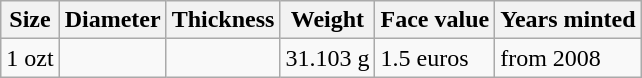<table class="wikitable">
<tr>
<th>Size</th>
<th>Diameter</th>
<th>Thickness</th>
<th>Weight</th>
<th>Face value</th>
<th>Years minted</th>
</tr>
<tr>
<td>1 ozt</td>
<td></td>
<td></td>
<td>31.103 g</td>
<td>1.5 euros</td>
<td>from 2008</td>
</tr>
</table>
